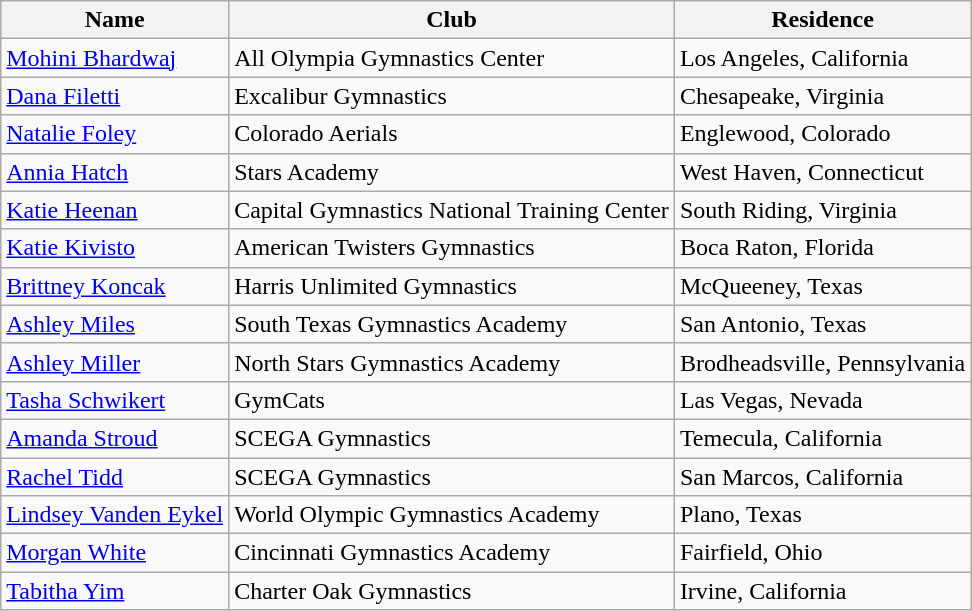<table class="wikitable">
<tr>
<th>Name</th>
<th>Club</th>
<th>Residence</th>
</tr>
<tr>
<td><a href='#'>Mohini Bhardwaj</a></td>
<td>All Olympia Gymnastics Center</td>
<td>Los Angeles, California</td>
</tr>
<tr>
<td><a href='#'>Dana Filetti</a></td>
<td>Excalibur Gymnastics</td>
<td>Chesapeake, Virginia</td>
</tr>
<tr>
<td><a href='#'>Natalie Foley</a></td>
<td>Colorado Aerials</td>
<td>Englewood, Colorado</td>
</tr>
<tr>
<td><a href='#'>Annia Hatch</a></td>
<td>Stars Academy</td>
<td>West Haven, Connecticut</td>
</tr>
<tr>
<td><a href='#'>Katie Heenan</a></td>
<td>Capital Gymnastics National Training Center</td>
<td>South Riding, Virginia</td>
</tr>
<tr>
<td><a href='#'>Katie Kivisto</a></td>
<td>American Twisters Gymnastics</td>
<td>Boca Raton, Florida</td>
</tr>
<tr>
<td><a href='#'>Brittney Koncak</a></td>
<td>Harris Unlimited Gymnastics</td>
<td>McQueeney, Texas</td>
</tr>
<tr>
<td><a href='#'>Ashley Miles</a></td>
<td>South Texas Gymnastics Academy</td>
<td>San Antonio, Texas</td>
</tr>
<tr>
<td><a href='#'>Ashley Miller</a></td>
<td>North Stars Gymnastics Academy</td>
<td>Brodheadsville, Pennsylvania</td>
</tr>
<tr>
<td><a href='#'>Tasha Schwikert</a></td>
<td>GymCats</td>
<td>Las Vegas, Nevada</td>
</tr>
<tr>
<td><a href='#'>Amanda Stroud</a></td>
<td>SCEGA Gymnastics</td>
<td>Temecula, California</td>
</tr>
<tr>
<td><a href='#'>Rachel Tidd</a></td>
<td>SCEGA Gymnastics</td>
<td>San Marcos, California</td>
</tr>
<tr>
<td><a href='#'>Lindsey Vanden Eykel</a></td>
<td>World Olympic Gymnastics Academy</td>
<td>Plano, Texas</td>
</tr>
<tr>
<td><a href='#'>Morgan White</a></td>
<td>Cincinnati Gymnastics Academy</td>
<td>Fairfield, Ohio</td>
</tr>
<tr>
<td><a href='#'>Tabitha Yim</a></td>
<td>Charter Oak Gymnastics</td>
<td>Irvine, California</td>
</tr>
</table>
